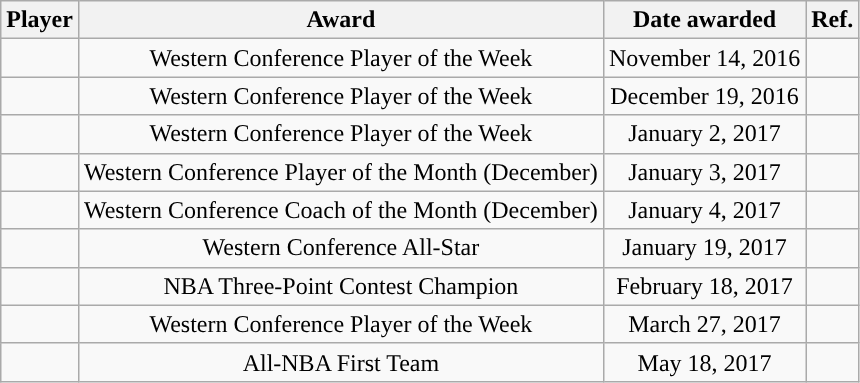<table class="wikitable sortable sortable" style="text-align: center">
<tr>
<th>Player</th>
<th>Award</th>
<th>Date awarded</th>
<th>Ref.</th>
</tr>
<tr>
<td></td>
<td>Western Conference Player of the Week</td>
<td>November 14, 2016</td>
<td align=center></td>
</tr>
<tr>
<td></td>
<td>Western Conference Player of the Week</td>
<td>December 19, 2016</td>
<td align=center></td>
</tr>
<tr>
<td></td>
<td>Western Conference Player of the Week</td>
<td>January 2, 2017</td>
<td align=center></td>
</tr>
<tr>
<td></td>
<td>Western Conference Player of the Month (December)</td>
<td>January 3, 2017</td>
<td align=center></td>
</tr>
<tr>
<td></td>
<td>Western Conference Coach of the Month (December)</td>
<td>January 4, 2017</td>
<td align=center></td>
</tr>
<tr>
<td></td>
<td>Western Conference All-Star</td>
<td>January 19, 2017</td>
<td align=center></td>
</tr>
<tr>
<td></td>
<td>NBA Three-Point Contest Champion</td>
<td>February 18, 2017</td>
<td align=center></td>
</tr>
<tr>
<td></td>
<td>Western Conference Player of the Week</td>
<td>March 27, 2017</td>
<td align=center></td>
</tr>
<tr>
<td></td>
<td>All-NBA First Team</td>
<td>May 18, 2017</td>
<td align=center></td>
</tr>
</table>
